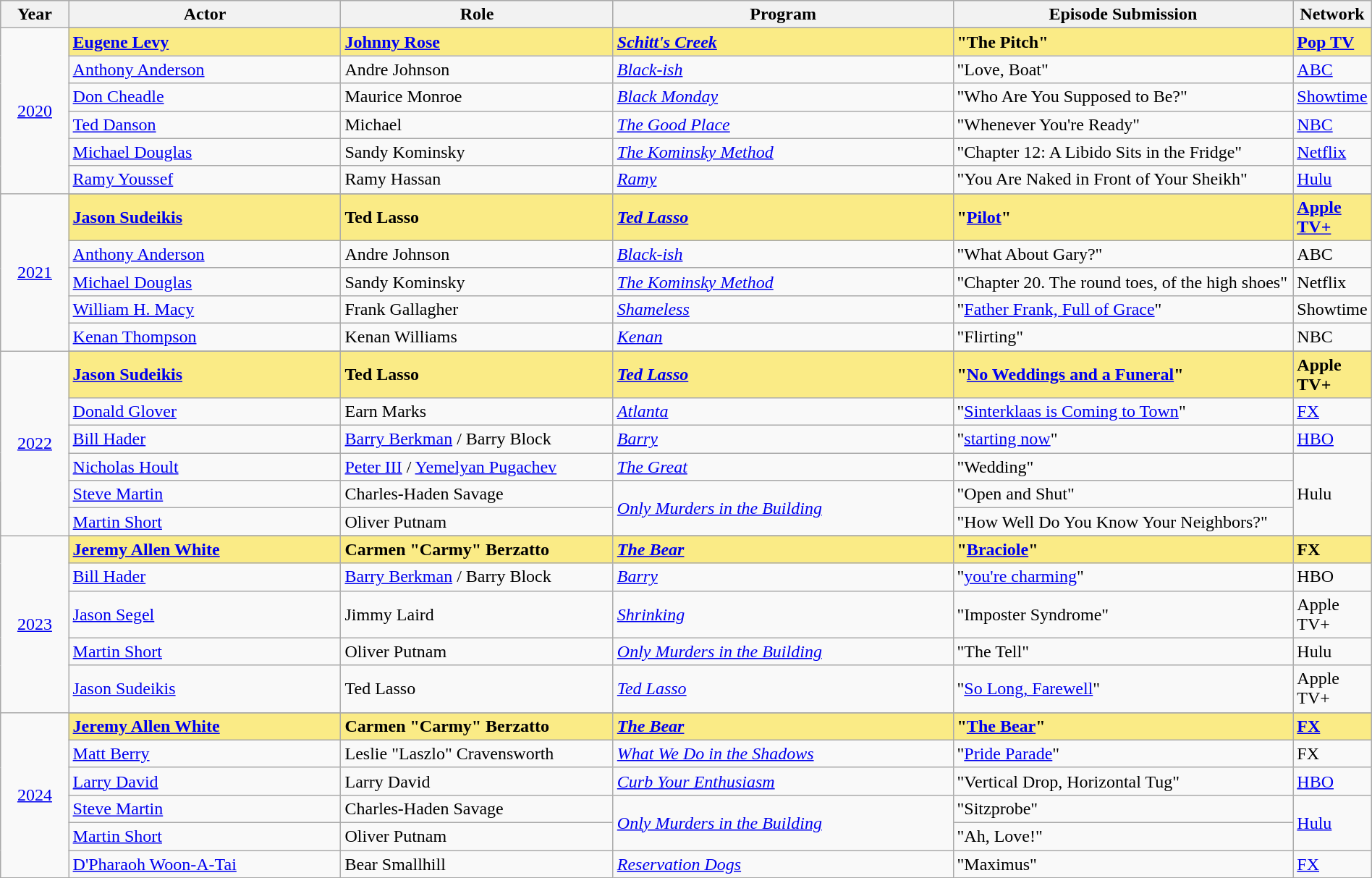<table class="wikitable" style="width:100%">
<tr bgcolor="#bebebe">
<th width="5%">Year</th>
<th width="20%">Actor</th>
<th width="20%">Role</th>
<th width="25%">Program</th>
<th width="25%">Episode Submission</th>
<th width="5%">Network</th>
</tr>
<tr>
<td rowspan=7 style="text-align:center"><a href='#'>2020</a><br></td>
</tr>
<tr style="background:#FAEB86">
<td><strong><a href='#'>Eugene Levy</a></strong></td>
<td><strong><a href='#'>Johnny Rose</a></strong></td>
<td><strong><em><a href='#'>Schitt's Creek</a></em></strong></td>
<td><strong>"The Pitch"</strong></td>
<td><strong><a href='#'>Pop TV</a></strong></td>
</tr>
<tr>
<td><a href='#'>Anthony Anderson</a></td>
<td>Andre Johnson</td>
<td><em><a href='#'>Black-ish</a></em></td>
<td>"Love, Boat"</td>
<td><a href='#'>ABC</a></td>
</tr>
<tr>
<td><a href='#'>Don Cheadle</a></td>
<td>Maurice Monroe</td>
<td><em><a href='#'>Black Monday</a></em></td>
<td>"Who Are You Supposed to Be?"</td>
<td><a href='#'>Showtime</a></td>
</tr>
<tr>
<td><a href='#'>Ted Danson</a></td>
<td>Michael</td>
<td><em><a href='#'>The Good Place</a></em></td>
<td>"Whenever You're Ready"</td>
<td><a href='#'>NBC</a></td>
</tr>
<tr>
<td><a href='#'>Michael Douglas</a></td>
<td>Sandy Kominsky</td>
<td><em><a href='#'>The Kominsky Method</a></em></td>
<td>"Chapter 12: A Libido Sits in the Fridge"</td>
<td><a href='#'>Netflix</a></td>
</tr>
<tr>
<td><a href='#'>Ramy Youssef</a></td>
<td>Ramy Hassan</td>
<td><em><a href='#'>Ramy</a></em></td>
<td>"You Are Naked in Front of Your Sheikh"</td>
<td><a href='#'>Hulu</a></td>
</tr>
<tr>
<td rowspan=6 style="text-align:center"><a href='#'>2021</a><br></td>
</tr>
<tr style="background:#FAEB86">
<td><strong><a href='#'>Jason Sudeikis</a></strong></td>
<td><strong>Ted Lasso</strong></td>
<td><strong><em><a href='#'>Ted Lasso</a></em></strong></td>
<td><strong>"<a href='#'>Pilot</a>"</strong></td>
<td><strong><a href='#'>Apple TV+</a></strong></td>
</tr>
<tr>
<td><a href='#'>Anthony Anderson</a></td>
<td>Andre Johnson</td>
<td><em><a href='#'>Black-ish</a></em></td>
<td>"What About Gary?"</td>
<td>ABC</td>
</tr>
<tr>
<td><a href='#'>Michael Douglas</a></td>
<td>Sandy Kominsky</td>
<td><em><a href='#'>The Kominsky Method</a></em></td>
<td>"Chapter 20. The round toes, of the high shoes"</td>
<td>Netflix</td>
</tr>
<tr>
<td><a href='#'>William H. Macy</a></td>
<td>Frank Gallagher</td>
<td><em><a href='#'>Shameless</a></em></td>
<td>"<a href='#'>Father Frank, Full of Grace</a>"</td>
<td>Showtime</td>
</tr>
<tr>
<td><a href='#'>Kenan Thompson</a></td>
<td>Kenan Williams</td>
<td><em><a href='#'>Kenan</a></em></td>
<td>"Flirting"</td>
<td>NBC</td>
</tr>
<tr>
<td rowspan=7 style="text-align:center"><a href='#'>2022</a><br></td>
</tr>
<tr style="background:#FAEB86">
<td><strong><a href='#'>Jason Sudeikis</a></strong></td>
<td><strong>Ted Lasso</strong></td>
<td><strong><em><a href='#'>Ted Lasso</a></em></strong></td>
<td><strong>"<a href='#'>No Weddings and a Funeral</a>"</strong></td>
<td><strong>Apple TV+</strong></td>
</tr>
<tr>
<td><a href='#'>Donald Glover</a></td>
<td>Earn Marks</td>
<td><em><a href='#'>Atlanta</a></em></td>
<td>"<a href='#'>Sinterklaas is Coming to Town</a>"</td>
<td><a href='#'>FX</a></td>
</tr>
<tr>
<td><a href='#'>Bill Hader</a></td>
<td><a href='#'>Barry Berkman</a> / Barry Block</td>
<td><em><a href='#'>Barry</a></em></td>
<td>"<a href='#'>starting now</a>"</td>
<td><a href='#'>HBO</a></td>
</tr>
<tr>
<td><a href='#'>Nicholas Hoult</a></td>
<td><a href='#'>Peter III</a> / <a href='#'>Yemelyan Pugachev</a></td>
<td><em><a href='#'>The Great</a></em></td>
<td>"Wedding"</td>
<td rowspan=3>Hulu</td>
</tr>
<tr>
<td><a href='#'>Steve Martin</a></td>
<td>Charles-Haden Savage</td>
<td rowspan=2><em><a href='#'>Only Murders in the Building</a></em></td>
<td>"Open and Shut"</td>
</tr>
<tr>
<td><a href='#'>Martin Short</a></td>
<td>Oliver Putnam</td>
<td>"How Well Do You Know Your Neighbors?"</td>
</tr>
<tr>
<td rowspan=6 style="text-align:center"><a href='#'>2023</a><br></td>
</tr>
<tr style="background:#FAEB86">
<td><strong><a href='#'>Jeremy Allen White</a></strong></td>
<td><strong>Carmen "Carmy" Berzatto</strong></td>
<td><strong><em><a href='#'>The Bear</a></em></strong></td>
<td><strong>"<a href='#'>Braciole</a>"</strong></td>
<td><strong>FX</strong></td>
</tr>
<tr>
<td><a href='#'>Bill Hader</a></td>
<td><a href='#'>Barry Berkman</a> / Barry Block</td>
<td><em><a href='#'>Barry</a></em></td>
<td>"<a href='#'>you're charming</a>"</td>
<td>HBO</td>
</tr>
<tr>
<td><a href='#'>Jason Segel</a></td>
<td>Jimmy Laird</td>
<td><em><a href='#'>Shrinking</a></em></td>
<td>"Imposter Syndrome"</td>
<td>Apple TV+</td>
</tr>
<tr>
<td><a href='#'>Martin Short</a></td>
<td>Oliver Putnam</td>
<td><em><a href='#'>Only Murders in the Building</a></em></td>
<td>"The Tell"</td>
<td>Hulu</td>
</tr>
<tr>
<td><a href='#'>Jason Sudeikis</a></td>
<td>Ted Lasso</td>
<td><em><a href='#'>Ted Lasso</a></em></td>
<td>"<a href='#'>So Long, Farewell</a>"</td>
<td>Apple TV+</td>
</tr>
<tr>
<td rowspan=7 style="text-align:center"><a href='#'>2024</a><br></td>
</tr>
<tr style="background:#FAEB86">
<td><strong><a href='#'>Jeremy Allen White</a></strong></td>
<td><strong>Carmen "Carmy" Berzatto</strong></td>
<td><strong><em><a href='#'>The Bear</a></em></strong></td>
<td><strong>"<a href='#'>The Bear</a>"</strong></td>
<td><strong><a href='#'>FX</a></strong></td>
</tr>
<tr>
<td><a href='#'>Matt Berry</a></td>
<td>Leslie "Laszlo" Cravensworth</td>
<td><em><a href='#'>What We Do in the Shadows</a></em></td>
<td>"<a href='#'>Pride Parade</a>"</td>
<td>FX</td>
</tr>
<tr>
<td><a href='#'>Larry David</a></td>
<td>Larry David</td>
<td><em><a href='#'>Curb Your Enthusiasm</a></em></td>
<td>"Vertical Drop, Horizontal Tug"</td>
<td><a href='#'>HBO</a></td>
</tr>
<tr>
<td><a href='#'>Steve Martin</a></td>
<td>Charles-Haden Savage</td>
<td rowspan=2><em><a href='#'>Only Murders in the Building</a></em></td>
<td>"Sitzprobe"</td>
<td rowspan=2><a href='#'>Hulu</a></td>
</tr>
<tr>
<td><a href='#'>Martin Short</a></td>
<td>Oliver Putnam</td>
<td>"Ah, Love!"</td>
</tr>
<tr>
<td><a href='#'>D'Pharaoh Woon-A-Tai</a></td>
<td>Bear Smallhill</td>
<td><em><a href='#'>Reservation Dogs</a></em></td>
<td>"Maximus"</td>
<td><a href='#'>FX</a></td>
</tr>
</table>
